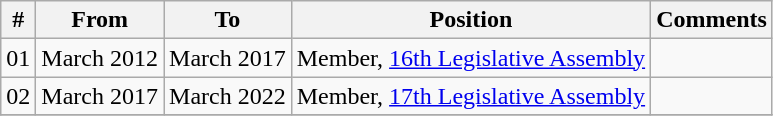<table class="wikitable sortable">
<tr>
<th>#</th>
<th>From</th>
<th>To</th>
<th>Position</th>
<th>Comments</th>
</tr>
<tr>
<td>01</td>
<td>March 2012</td>
<td>March 2017</td>
<td>Member, <a href='#'>16th Legislative Assembly</a></td>
<td></td>
</tr>
<tr>
<td>02</td>
<td>March 2017</td>
<td>March 2022</td>
<td>Member, <a href='#'>17th Legislative Assembly</a></td>
<td></td>
</tr>
<tr>
</tr>
</table>
